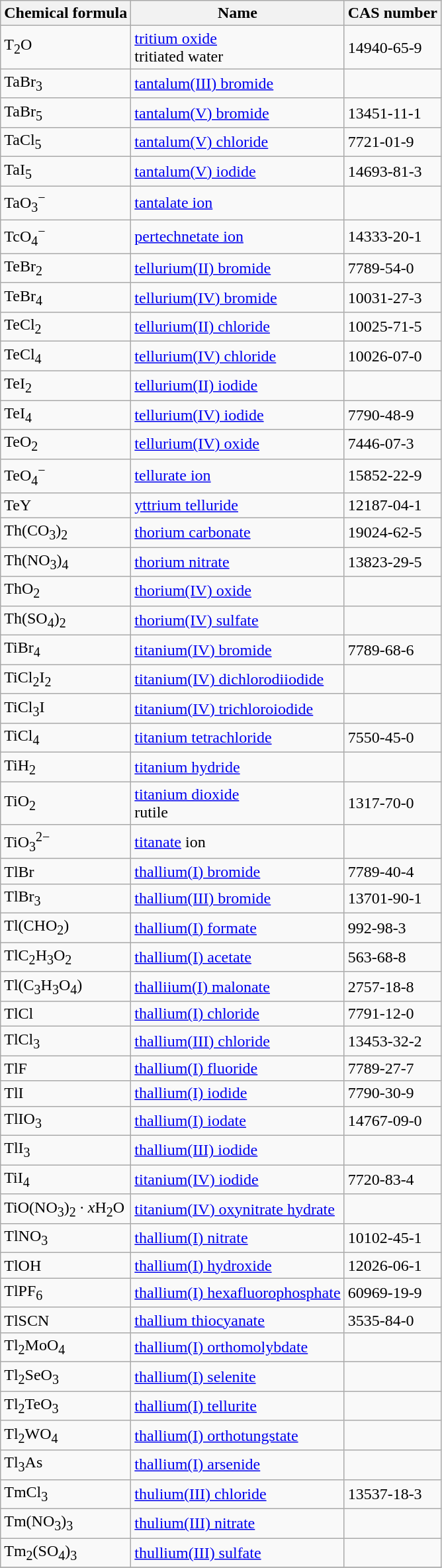<table class="wikitable sortable">
<tr>
<th>Chemical formula</th>
<th>Name</th>
<th>CAS number</th>
</tr>
<tr>
<td>T<sub>2</sub>O</td>
<td><a href='#'>tritium oxide</a> <br> tritiated water</td>
<td>14940-65-9</td>
</tr>
<tr>
<td>TaBr<sub>3</sub></td>
<td><a href='#'>tantalum(III) bromide</a></td>
<td></td>
</tr>
<tr>
<td>TaBr<sub>5</sub></td>
<td><a href='#'>tantalum(V) bromide</a></td>
<td>13451-11-1</td>
</tr>
<tr>
<td>TaCl<sub>5</sub></td>
<td><a href='#'>tantalum(V) chloride</a></td>
<td>7721-01-9</td>
</tr>
<tr>
<td>TaI<sub>5</sub></td>
<td><a href='#'>tantalum(V) iodide</a></td>
<td>14693-81-3</td>
</tr>
<tr>
<td>TaO<sub>3</sub><sup>−</sup></td>
<td><a href='#'>tantalate ion</a></td>
<td></td>
</tr>
<tr>
<td>TcO<sub>4</sub><sup>−</sup></td>
<td><a href='#'>pertechnetate ion</a></td>
<td>14333-20-1</td>
</tr>
<tr>
<td>TeBr<sub>2</sub></td>
<td><a href='#'>tellurium(II) bromide</a></td>
<td>7789-54-0</td>
</tr>
<tr>
<td>TeBr<sub>4</sub></td>
<td><a href='#'>tellurium(IV) bromide</a></td>
<td>10031-27-3</td>
</tr>
<tr>
<td>TeCl<sub>2</sub></td>
<td><a href='#'>tellurium(II) chloride</a></td>
<td>10025-71-5</td>
</tr>
<tr>
<td>TeCl<sub>4</sub></td>
<td><a href='#'>tellurium(IV) chloride</a></td>
<td>10026-07-0</td>
</tr>
<tr>
<td>TeI<sub>2</sub></td>
<td><a href='#'>tellurium(II) iodide</a></td>
<td></td>
</tr>
<tr>
<td>TeI<sub>4</sub></td>
<td><a href='#'>tellurium(IV) iodide</a></td>
<td>7790-48-9</td>
</tr>
<tr>
<td>TeO<sub>2</sub></td>
<td><a href='#'>tellurium(IV) oxide</a></td>
<td>7446-07-3</td>
</tr>
<tr>
<td>TeO<sub>4</sub><sup>−</sup></td>
<td><a href='#'>tellurate ion</a></td>
<td>15852-22-9</td>
</tr>
<tr>
<td>TeY</td>
<td><a href='#'>yttrium telluride</a></td>
<td>12187-04-1</td>
</tr>
<tr>
<td>Th(CO<sub>3</sub>)<sub>2</sub></td>
<td><a href='#'>thorium carbonate</a></td>
<td>19024-62-5</td>
</tr>
<tr>
<td>Th(NO<sub>3</sub>)<sub>4</sub></td>
<td><a href='#'>thorium nitrate</a></td>
<td>13823-29-5</td>
</tr>
<tr>
<td>ThO<sub>2</sub></td>
<td><a href='#'>thorium(IV) oxide</a></td>
<td></td>
</tr>
<tr>
<td>Th(SO<sub>4</sub>)<sub>2</sub></td>
<td><a href='#'>thorium(IV) sulfate</a></td>
<td></td>
</tr>
<tr>
<td>TiBr<sub>4</sub></td>
<td><a href='#'>titanium(IV) bromide</a></td>
<td>7789-68-6</td>
</tr>
<tr>
<td>TiCl<sub>2</sub>I<sub>2</sub></td>
<td><a href='#'>titanium(IV) dichlorodiiodide</a></td>
<td></td>
</tr>
<tr>
<td>TiCl<sub>3</sub>I</td>
<td><a href='#'>titanium(IV) trichloroiodide</a></td>
<td></td>
</tr>
<tr>
<td>TiCl<sub>4</sub></td>
<td><a href='#'>titanium tetrachloride</a></td>
<td>7550-45-0</td>
</tr>
<tr>
<td>TiH<sub>2</sub></td>
<td><a href='#'>titanium hydride</a></td>
<td></td>
</tr>
<tr>
<td>TiO<sub>2</sub></td>
<td><a href='#'>titanium dioxide</a> <br> rutile</td>
<td>1317-70-0</td>
</tr>
<tr>
<td>TiO<sub>3</sub><sup>2−</sup></td>
<td><a href='#'>titanate</a> ion</td>
<td></td>
</tr>
<tr>
<td>TlBr</td>
<td><a href='#'>thallium(I) bromide</a></td>
<td>7789-40-4</td>
</tr>
<tr>
<td>TlBr<sub>3</sub></td>
<td><a href='#'>thallium(III) bromide</a></td>
<td>13701-90-1</td>
</tr>
<tr>
<td>Tl(CHO<sub>2</sub>)</td>
<td><a href='#'>thallium(I) formate</a></td>
<td>992-98-3</td>
</tr>
<tr>
<td>TlC<sub>2</sub>H<sub>3</sub>O<sub>2</sub></td>
<td><a href='#'>thallium(I) acetate</a></td>
<td>563-68-8</td>
</tr>
<tr>
<td>Tl(C<sub>3</sub>H<sub>3</sub>O<sub>4</sub>)</td>
<td><a href='#'>thalliium(I) malonate</a></td>
<td>2757-18-8</td>
</tr>
<tr>
<td>TlCl</td>
<td><a href='#'>thallium(I) chloride</a></td>
<td>7791-12-0</td>
</tr>
<tr>
<td>TlCl<sub>3</sub></td>
<td><a href='#'>thallium(III) chloride</a></td>
<td>13453-32-2</td>
</tr>
<tr>
<td>TlF</td>
<td><a href='#'>thallium(I) fluoride</a></td>
<td>7789-27-7</td>
</tr>
<tr>
<td>TlI</td>
<td><a href='#'>thallium(I) iodide</a></td>
<td>7790-30-9</td>
</tr>
<tr>
<td>TlIO<sub>3</sub></td>
<td><a href='#'>thallium(I) iodate</a></td>
<td>14767-09-0</td>
</tr>
<tr>
<td>TlI<sub>3</sub></td>
<td><a href='#'>thallium(III) iodide</a></td>
<td></td>
</tr>
<tr>
<td>TiI<sub>4</sub></td>
<td><a href='#'>titanium(IV) iodide</a></td>
<td>7720-83-4</td>
</tr>
<tr>
<td>TiO(NO<sub>3</sub>)<sub>2</sub> · <em>x</em>H<sub>2</sub>O</td>
<td><a href='#'>titanium(IV) oxynitrate hydrate</a></td>
<td></td>
</tr>
<tr>
<td>TlNO<sub>3</sub></td>
<td><a href='#'>thallium(I) nitrate</a></td>
<td>10102-45-1</td>
</tr>
<tr>
<td>TlOH</td>
<td><a href='#'>thallium(I) hydroxide</a></td>
<td>12026-06-1</td>
</tr>
<tr>
<td>TlPF<sub>6</sub></td>
<td><a href='#'>thallium(I) hexafluorophosphate</a></td>
<td>60969-19-9</td>
</tr>
<tr>
<td>TlSCN</td>
<td><a href='#'>thallium thiocyanate</a></td>
<td>3535-84-0</td>
</tr>
<tr>
<td>Tl<sub>2</sub>MoO<sub>4</sub></td>
<td><a href='#'>thallium(I) orthomolybdate</a></td>
<td></td>
</tr>
<tr>
<td>Tl<sub>2</sub>SeO<sub>3</sub></td>
<td><a href='#'>thallium(I) selenite</a></td>
<td></td>
</tr>
<tr>
<td>Tl<sub>2</sub>TeO<sub>3</sub></td>
<td><a href='#'>thallium(I) tellurite</a></td>
<td></td>
</tr>
<tr>
<td>Tl<sub>2</sub>WO<sub>4</sub></td>
<td><a href='#'>thallium(I) orthotungstate</a></td>
<td></td>
</tr>
<tr>
<td>Tl<sub>3</sub>As</td>
<td><a href='#'>thallium(I) arsenide</a></td>
<td></td>
</tr>
<tr>
<td>TmCl<sub>3</sub></td>
<td><a href='#'>thulium(III) chloride</a></td>
<td>13537-18-3</td>
</tr>
<tr>
<td>Tm(NO<sub>3</sub>)<sub>3</sub></td>
<td><a href='#'>thulium(III) nitrate</a></td>
<td></td>
</tr>
<tr>
<td>Tm<sub>2</sub>(SO<sub>4</sub>)<sub>3</sub></td>
<td><a href='#'>thullium(III) sulfate</a></td>
<td></td>
</tr>
<tr>
</tr>
</table>
